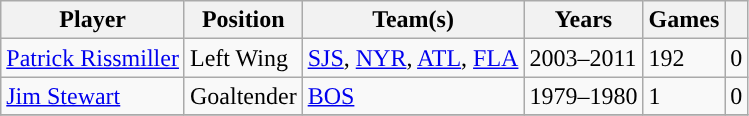<table class="wikitable" width= %>
<tr>
<th>Player</th>
<th>Position</th>
<th>Team(s)</th>
<th>Years</th>
<th>Games</th>
<th><a href='#'></a></th>
</tr>
<tr>
<td><a href='#'>Patrick Rissmiller</a></td>
<td>Left Wing</td>
<td><a href='#'>SJS</a>, <a href='#'>NYR</a>, <a href='#'>ATL</a>, <a href='#'>FLA</a></td>
<td>2003–2011</td>
<td>192</td>
<td>0</td>
</tr>
<tr>
<td><a href='#'>Jim Stewart</a></td>
<td>Goaltender</td>
<td><a href='#'>BOS</a></td>
<td>1979–1980</td>
<td>1</td>
<td>0</td>
</tr>
<tr>
</tr>
</table>
